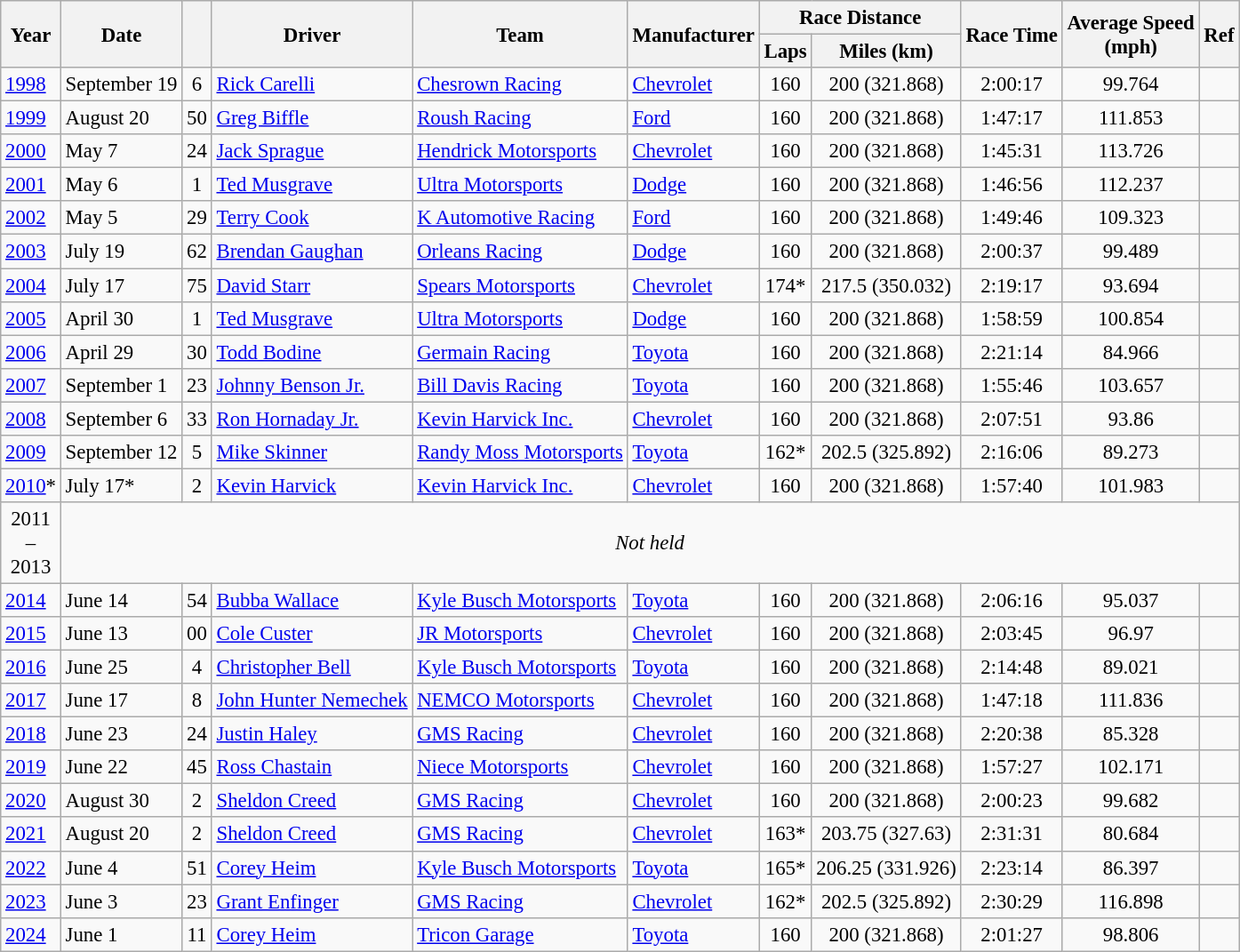<table class="wikitable" style="font-size: 95%;">
<tr>
<th rowspan="2">Year</th>
<th rowspan="2">Date</th>
<th rowspan="2"></th>
<th rowspan="2">Driver</th>
<th rowspan="2">Team</th>
<th rowspan="2">Manufacturer</th>
<th colspan="2">Race Distance</th>
<th rowspan="2">Race Time</th>
<th rowspan="2">Average Speed<br>(mph)</th>
<th rowspan="2">Ref</th>
</tr>
<tr>
<th>Laps</th>
<th>Miles (km)</th>
</tr>
<tr>
<td><a href='#'>1998</a></td>
<td>September 19</td>
<td align="center">6</td>
<td><a href='#'>Rick Carelli</a></td>
<td><a href='#'>Chesrown Racing</a></td>
<td><a href='#'>Chevrolet</a></td>
<td align="center">160</td>
<td align="center">200 (321.868)</td>
<td align="center">2:00:17</td>
<td align="center">99.764</td>
<td align="center"></td>
</tr>
<tr>
<td><a href='#'>1999</a></td>
<td>August 20</td>
<td align="center">50</td>
<td><a href='#'>Greg Biffle</a></td>
<td><a href='#'>Roush Racing</a></td>
<td><a href='#'>Ford</a></td>
<td align="center">160</td>
<td align="center">200 (321.868)</td>
<td align="center">1:47:17</td>
<td align="center">111.853</td>
<td align="center"></td>
</tr>
<tr>
<td><a href='#'>2000</a></td>
<td>May 7</td>
<td align="center">24</td>
<td><a href='#'>Jack Sprague</a></td>
<td><a href='#'>Hendrick Motorsports</a></td>
<td><a href='#'>Chevrolet</a></td>
<td align="center">160</td>
<td align="center">200 (321.868)</td>
<td align="center">1:45:31</td>
<td align="center">113.726</td>
<td align="center"></td>
</tr>
<tr>
<td><a href='#'>2001</a></td>
<td>May 6</td>
<td align="center">1</td>
<td><a href='#'>Ted Musgrave</a></td>
<td><a href='#'>Ultra Motorsports</a></td>
<td><a href='#'>Dodge</a></td>
<td align="center">160</td>
<td align="center">200 (321.868)</td>
<td align="center">1:46:56</td>
<td align="center">112.237</td>
<td align="center"></td>
</tr>
<tr>
<td><a href='#'>2002</a></td>
<td>May 5</td>
<td align="center">29</td>
<td><a href='#'>Terry Cook</a></td>
<td><a href='#'>K Automotive Racing</a></td>
<td><a href='#'>Ford</a></td>
<td align="center">160</td>
<td align="center">200 (321.868)</td>
<td align="center">1:49:46</td>
<td align="center">109.323</td>
<td align="center"></td>
</tr>
<tr>
<td><a href='#'>2003</a></td>
<td>July 19</td>
<td align="center">62</td>
<td><a href='#'>Brendan Gaughan</a></td>
<td><a href='#'>Orleans Racing</a></td>
<td><a href='#'>Dodge</a></td>
<td align="center">160</td>
<td align="center">200 (321.868)</td>
<td align="center">2:00:37</td>
<td align="center">99.489</td>
<td align="center"></td>
</tr>
<tr>
<td><a href='#'>2004</a></td>
<td>July 17</td>
<td align="center">75</td>
<td><a href='#'>David Starr</a></td>
<td><a href='#'>Spears Motorsports</a></td>
<td><a href='#'>Chevrolet</a></td>
<td align="center">174*</td>
<td align="center">217.5 (350.032)</td>
<td align="center">2:19:17</td>
<td align="center">93.694</td>
<td align="center"></td>
</tr>
<tr>
<td><a href='#'>2005</a></td>
<td>April 30</td>
<td align="center">1</td>
<td><a href='#'>Ted Musgrave</a></td>
<td><a href='#'>Ultra Motorsports</a></td>
<td><a href='#'>Dodge</a></td>
<td align="center">160</td>
<td align="center">200 (321.868)</td>
<td align="center">1:58:59</td>
<td align="center">100.854</td>
<td align="center"></td>
</tr>
<tr>
<td><a href='#'>2006</a></td>
<td>April 29</td>
<td align="center">30</td>
<td><a href='#'>Todd Bodine</a></td>
<td><a href='#'>Germain Racing</a></td>
<td><a href='#'>Toyota</a></td>
<td align="center">160</td>
<td align="center">200 (321.868)</td>
<td align="center">2:21:14</td>
<td align="center">84.966</td>
<td align="center"></td>
</tr>
<tr>
<td><a href='#'>2007</a></td>
<td>September 1</td>
<td align="center">23</td>
<td><a href='#'>Johnny Benson Jr.</a></td>
<td><a href='#'>Bill Davis Racing</a></td>
<td><a href='#'>Toyota</a></td>
<td align="center">160</td>
<td align="center">200 (321.868)</td>
<td align="center">1:55:46</td>
<td align="center">103.657</td>
<td align="center"></td>
</tr>
<tr>
<td><a href='#'>2008</a></td>
<td>September 6</td>
<td align="center">33</td>
<td><a href='#'>Ron Hornaday Jr.</a></td>
<td><a href='#'>Kevin Harvick Inc.</a></td>
<td><a href='#'>Chevrolet</a></td>
<td align="center">160</td>
<td align="center">200 (321.868)</td>
<td align="center">2:07:51</td>
<td align="center">93.86</td>
<td align="center"></td>
</tr>
<tr>
<td><a href='#'>2009</a></td>
<td>September 12</td>
<td align="center">5</td>
<td><a href='#'>Mike Skinner</a></td>
<td><a href='#'>Randy Moss Motorsports</a></td>
<td><a href='#'>Toyota</a></td>
<td align="center">162*</td>
<td align="center">202.5 (325.892)</td>
<td align="center">2:16:06</td>
<td align="center">89.273</td>
<td align="center"></td>
</tr>
<tr>
<td><a href='#'>2010</a>*</td>
<td>July 17*</td>
<td align="center">2</td>
<td><a href='#'>Kevin Harvick</a></td>
<td><a href='#'>Kevin Harvick Inc.</a></td>
<td><a href='#'>Chevrolet</a></td>
<td align="center">160</td>
<td align="center">200 (321.868)</td>
<td align="center">1:57:40</td>
<td align="center">101.983</td>
<td align="center"></td>
</tr>
<tr>
<td align=center>2011<br>–<br>2013</td>
<td colspan="11" align="center"><em>Not held</em></td>
</tr>
<tr>
<td><a href='#'>2014</a></td>
<td>June 14</td>
<td align="center">54</td>
<td><a href='#'>Bubba Wallace</a></td>
<td><a href='#'>Kyle Busch Motorsports</a></td>
<td><a href='#'>Toyota</a></td>
<td align="center">160</td>
<td align="center">200 (321.868)</td>
<td align="center">2:06:16</td>
<td align="center">95.037</td>
<td align="center"></td>
</tr>
<tr>
<td><a href='#'>2015</a></td>
<td>June 13</td>
<td align="center">00</td>
<td><a href='#'>Cole Custer</a></td>
<td><a href='#'>JR Motorsports</a></td>
<td><a href='#'>Chevrolet</a></td>
<td align="center">160</td>
<td align="center">200 (321.868)</td>
<td align="center">2:03:45</td>
<td align="center">96.97</td>
<td align="center"></td>
</tr>
<tr>
<td><a href='#'>2016</a></td>
<td>June 25</td>
<td align="center">4</td>
<td><a href='#'>Christopher Bell</a></td>
<td><a href='#'>Kyle Busch Motorsports</a></td>
<td><a href='#'>Toyota</a></td>
<td align="center">160</td>
<td align="center">200 (321.868)</td>
<td align="center">2:14:48</td>
<td align="center">89.021</td>
<td align="center"></td>
</tr>
<tr>
<td><a href='#'>2017</a></td>
<td>June 17</td>
<td align="center">8</td>
<td><a href='#'>John Hunter Nemechek</a></td>
<td><a href='#'>NEMCO Motorsports</a></td>
<td><a href='#'>Chevrolet</a></td>
<td align="center">160</td>
<td align="center">200 (321.868)</td>
<td align="center">1:47:18</td>
<td align="center">111.836</td>
<td align="center"></td>
</tr>
<tr>
<td><a href='#'>2018</a></td>
<td>June 23</td>
<td align="center">24</td>
<td><a href='#'>Justin Haley</a></td>
<td><a href='#'>GMS Racing</a></td>
<td><a href='#'>Chevrolet</a></td>
<td align="center">160</td>
<td align="center">200 (321.868)</td>
<td align="center">2:20:38</td>
<td align="center">85.328</td>
<td align="center"></td>
</tr>
<tr>
<td><a href='#'>2019</a></td>
<td>June 22</td>
<td align="center">45</td>
<td><a href='#'>Ross Chastain</a></td>
<td><a href='#'>Niece Motorsports</a></td>
<td><a href='#'>Chevrolet</a></td>
<td align="center">160</td>
<td align="center">200 (321.868)</td>
<td align="center">1:57:27</td>
<td align="center">102.171</td>
<td align="center"></td>
</tr>
<tr>
<td><a href='#'>2020</a></td>
<td>August 30</td>
<td align="center">2</td>
<td><a href='#'>Sheldon Creed</a></td>
<td><a href='#'>GMS Racing</a></td>
<td><a href='#'>Chevrolet</a></td>
<td align="center">160</td>
<td align="center">200 (321.868)</td>
<td align="center">2:00:23</td>
<td align="center">99.682</td>
<td align="center"></td>
</tr>
<tr>
<td><a href='#'>2021</a></td>
<td>August 20</td>
<td align="center">2</td>
<td><a href='#'>Sheldon Creed</a></td>
<td><a href='#'>GMS Racing</a></td>
<td><a href='#'>Chevrolet</a></td>
<td align="center">163*</td>
<td align="center">203.75 (327.63)</td>
<td align="center">2:31:31</td>
<td align="center">80.684</td>
<td align="center"></td>
</tr>
<tr>
<td><a href='#'>2022</a></td>
<td>June 4</td>
<td align="center">51</td>
<td><a href='#'>Corey Heim</a></td>
<td><a href='#'>Kyle Busch Motorsports</a></td>
<td><a href='#'>Toyota</a></td>
<td align="center">165*</td>
<td align="center">206.25 (331.926)</td>
<td align="center">2:23:14</td>
<td align="center">86.397</td>
<td align="center"></td>
</tr>
<tr>
<td><a href='#'>2023</a></td>
<td>June 3</td>
<td align="center">23</td>
<td><a href='#'>Grant Enfinger</a></td>
<td><a href='#'>GMS Racing</a></td>
<td><a href='#'>Chevrolet</a></td>
<td align="center">162*</td>
<td align="center">202.5 (325.892)</td>
<td align="center">2:30:29</td>
<td align="center">116.898</td>
<td align="center"></td>
</tr>
<tr>
<td><a href='#'>2024</a></td>
<td>June 1</td>
<td align="center">11</td>
<td><a href='#'>Corey Heim</a></td>
<td><a href='#'>Tricon Garage</a></td>
<td><a href='#'>Toyota</a></td>
<td align="center">160</td>
<td align="center">200 (321.868)</td>
<td align="center">2:01:27</td>
<td align="center">98.806</td>
<td align="center"></td>
</tr>
</table>
